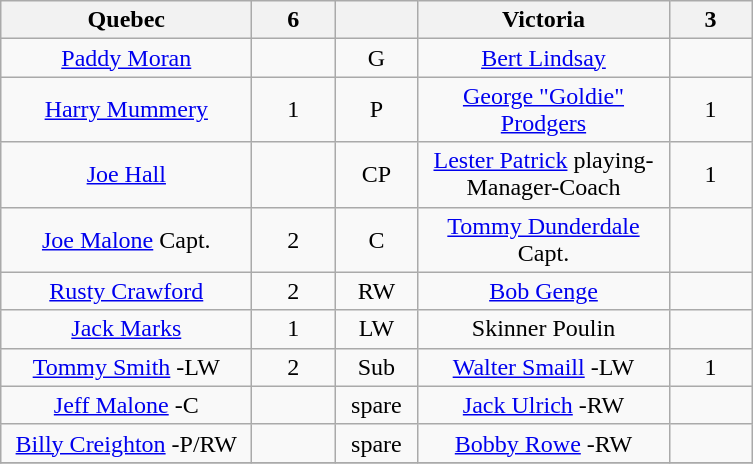<table class="wikitable" style="text-align:center;">
<tr>
<th style="width:10em">Quebec</th>
<th style="width:3em">6</th>
<th style="width:3em"></th>
<th style="width:10em">Victoria</th>
<th style="width:3em">3</th>
</tr>
<tr>
<td><a href='#'>Paddy Moran</a></td>
<td></td>
<td>G</td>
<td><a href='#'>Bert Lindsay</a></td>
<td></td>
</tr>
<tr>
<td><a href='#'>Harry Mummery</a></td>
<td>1</td>
<td>P</td>
<td><a href='#'>George "Goldie" Prodgers</a></td>
<td>1</td>
</tr>
<tr>
<td><a href='#'>Joe Hall</a></td>
<td></td>
<td>CP</td>
<td><a href='#'>Lester Patrick</a> playing-Manager-Coach</td>
<td>1</td>
</tr>
<tr>
<td><a href='#'>Joe Malone</a> Capt.</td>
<td>2</td>
<td>C</td>
<td><a href='#'>Tommy Dunderdale</a> Capt.</td>
<td></td>
</tr>
<tr>
<td><a href='#'>Rusty Crawford</a></td>
<td>2</td>
<td>RW</td>
<td><a href='#'>Bob Genge</a></td>
<td></td>
</tr>
<tr>
<td><a href='#'>Jack Marks</a></td>
<td>1</td>
<td>LW</td>
<td>Skinner Poulin</td>
<td></td>
</tr>
<tr>
<td><a href='#'>Tommy Smith</a> -LW</td>
<td>2</td>
<td>Sub</td>
<td><a href='#'>Walter Smaill</a> -LW</td>
<td>1</td>
</tr>
<tr>
<td><a href='#'>Jeff Malone</a> -C</td>
<td></td>
<td>spare</td>
<td><a href='#'>Jack Ulrich</a> -RW</td>
<td></td>
</tr>
<tr>
<td><a href='#'>Billy Creighton</a> -P/RW</td>
<td></td>
<td>spare</td>
<td><a href='#'>Bobby Rowe</a> -RW</td>
<td></td>
</tr>
<tr>
</tr>
</table>
